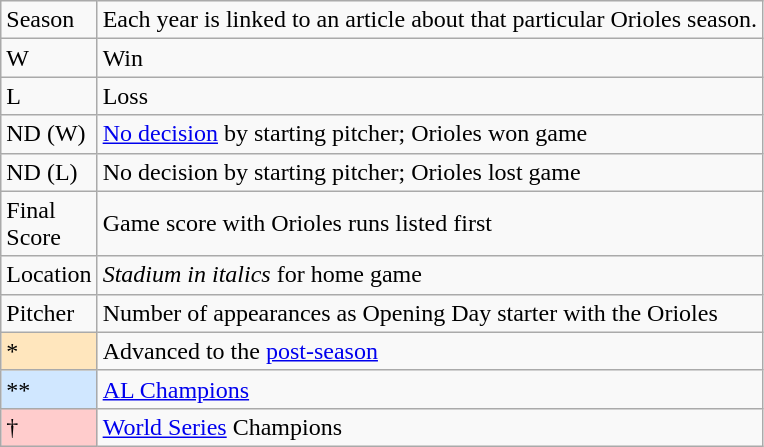<table class="wikitable" style="font-size:100%;">
<tr>
<td>Season</td>
<td>Each year is linked to an article about that particular Orioles season.</td>
</tr>
<tr>
<td>W</td>
<td>Win</td>
</tr>
<tr>
<td>L</td>
<td>Loss</td>
</tr>
<tr>
<td>ND (W)</td>
<td><a href='#'>No decision</a> by starting pitcher; Orioles won game</td>
</tr>
<tr>
<td>ND (L)</td>
<td>No decision by starting pitcher; Orioles lost game</td>
</tr>
<tr>
<td>Final<br>Score</td>
<td>Game score with Orioles runs listed first</td>
</tr>
<tr>
<td>Location</td>
<td><em>Stadium in italics</em> for home game</td>
</tr>
<tr>
<td>Pitcher </td>
<td>Number of appearances as Opening Day starter with the Orioles</td>
</tr>
<tr>
<td style="background-color: #FFE6BD">*</td>
<td>Advanced to the <a href='#'>post-season</a></td>
</tr>
<tr>
<td style="background-color: #D0E7FF">**</td>
<td><a href='#'>AL Champions</a></td>
</tr>
<tr>
<td style="background-color: #FFCCCC">†</td>
<td><a href='#'>World Series</a> Champions</td>
</tr>
</table>
